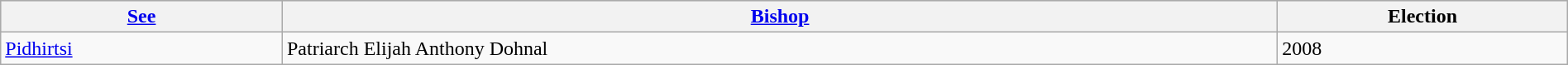<table class="wikitable sortable" width="100%">
<tr bgcolor="#cccccc">
<th><a href='#'>See</a></th>
<th><a href='#'>Bishop</a></th>
<th>Election</th>
</tr>
<tr>
<td><a href='#'>Pidhirtsi</a></td>
<td>Patriarch Elijah Anthony Dohnal</td>
<td>2008</td>
</tr>
</table>
